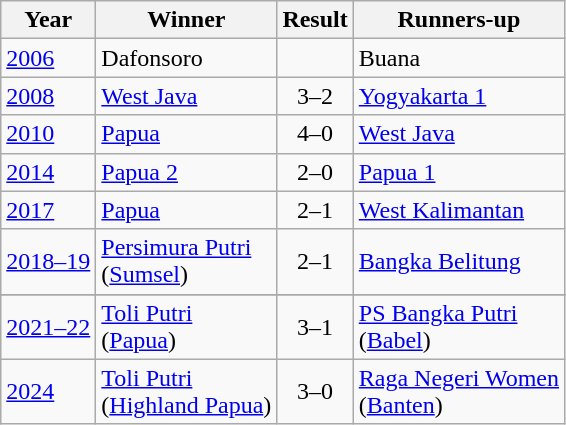<table class="sortable wikitable">
<tr>
<th>Year</th>
<th>Winner</th>
<th>Result</th>
<th>Runners-up</th>
</tr>
<tr>
<td><a href='#'>2006</a></td>
<td>Dafonsoro</td>
<td></td>
<td>Buana</td>
</tr>
<tr>
<td><a href='#'>2008</a></td>
<td><a href='#'>West Java</a></td>
<td align="center">3–2</td>
<td><a href='#'>Yogyakarta 1</a></td>
</tr>
<tr>
<td><a href='#'>2010</a></td>
<td><a href='#'>Papua</a></td>
<td align="center">4–0</td>
<td><a href='#'>West Java</a></td>
</tr>
<tr>
<td><a href='#'>2014</a></td>
<td><a href='#'>Papua 2</a></td>
<td align="center">2–0</td>
<td><a href='#'>Papua 1</a></td>
</tr>
<tr>
<td><a href='#'>2017</a></td>
<td><a href='#'>Papua</a></td>
<td align="center">2–1</td>
<td><a href='#'>West Kalimantan</a></td>
</tr>
<tr>
<td><a href='#'>2018–19</a></td>
<td><a href='#'>Persimura Putri</a><br>(<a href='#'>Sumsel</a>)</td>
<td align="center">2–1</td>
<td><a href='#'>Bangka Belitung</a></td>
</tr>
<tr>
</tr>
<tr>
<td><a href='#'>2021–22</a></td>
<td><a href='#'>Toli Putri</a><br>(<a href='#'>Papua</a>)</td>
<td align="center">3–1</td>
<td><a href='#'>PS Bangka Putri</a><br>(<a href='#'>Babel</a>)</td>
</tr>
<tr>
<td><a href='#'>2024</a></td>
<td><a href='#'>Toli Putri</a><br>(<a href='#'>Highland Papua</a>)</td>
<td align="center">3–0</td>
<td><a href='#'>Raga Negeri Women</a><br>(<a href='#'>Banten</a>)</td>
</tr>
</table>
